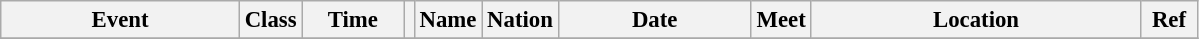<table class="wikitable" style="font-size: 95%;">
<tr>
<th style="width:10em">Event</th>
<th>Class</th>
<th style="width:4em">Time</th>
<th class="unsortable"></th>
<th>Name</th>
<th>Nation</th>
<th style="width:8em">Date</th>
<th>Meet</th>
<th style="width:14em">Location</th>
<th style="width:2em">Ref</th>
</tr>
<tr>
</tr>
</table>
